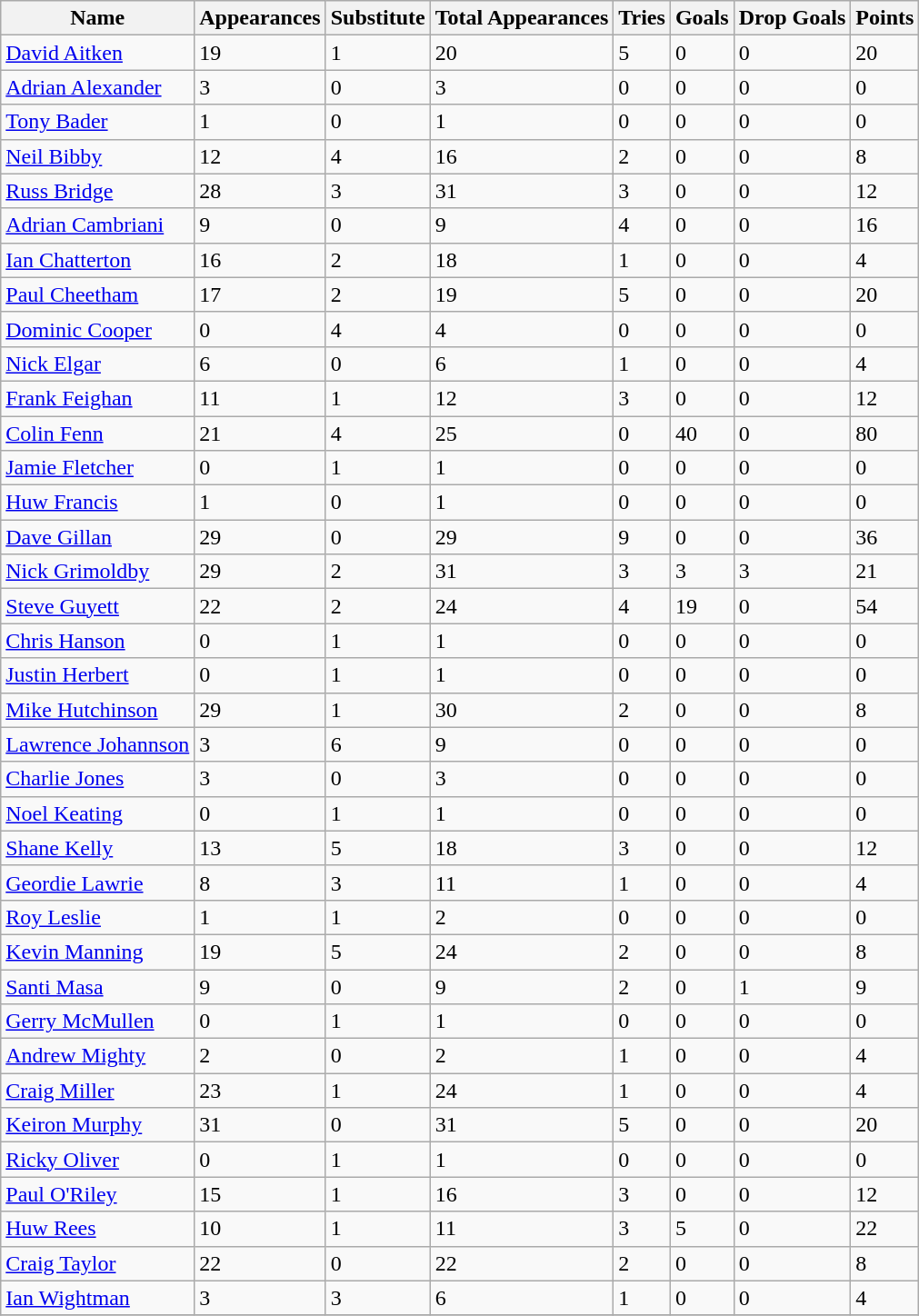<table class="wikitable sortable">
<tr>
<th>Name</th>
<th>Appearances</th>
<th>Substitute</th>
<th>Total Appearances</th>
<th>Tries</th>
<th>Goals</th>
<th>Drop Goals</th>
<th>Points</th>
</tr>
<tr>
<td><a href='#'>David Aitken</a></td>
<td>19</td>
<td>1</td>
<td>20</td>
<td>5</td>
<td>0</td>
<td>0</td>
<td>20</td>
</tr>
<tr>
<td><a href='#'>Adrian Alexander</a></td>
<td>3</td>
<td>0</td>
<td>3</td>
<td>0</td>
<td>0</td>
<td>0</td>
<td>0</td>
</tr>
<tr>
<td><a href='#'>Tony Bader</a></td>
<td>1</td>
<td>0</td>
<td>1</td>
<td>0</td>
<td>0</td>
<td>0</td>
<td>0</td>
</tr>
<tr>
<td><a href='#'>Neil Bibby</a></td>
<td>12</td>
<td>4</td>
<td>16</td>
<td>2</td>
<td>0</td>
<td>0</td>
<td>8</td>
</tr>
<tr>
<td><a href='#'>Russ Bridge</a></td>
<td>28</td>
<td>3</td>
<td>31</td>
<td>3</td>
<td>0</td>
<td>0</td>
<td>12</td>
</tr>
<tr>
<td><a href='#'>Adrian Cambriani</a></td>
<td>9</td>
<td>0</td>
<td>9</td>
<td>4</td>
<td>0</td>
<td>0</td>
<td>16</td>
</tr>
<tr>
<td><a href='#'>Ian Chatterton</a></td>
<td>16</td>
<td>2</td>
<td>18</td>
<td>1</td>
<td>0</td>
<td>0</td>
<td>4</td>
</tr>
<tr>
<td><a href='#'>Paul Cheetham</a></td>
<td>17</td>
<td>2</td>
<td>19</td>
<td>5</td>
<td>0</td>
<td>0</td>
<td>20</td>
</tr>
<tr>
<td><a href='#'>Dominic Cooper</a></td>
<td>0</td>
<td>4</td>
<td>4</td>
<td>0</td>
<td>0</td>
<td>0</td>
<td>0</td>
</tr>
<tr>
<td><a href='#'>Nick Elgar</a></td>
<td>6</td>
<td>0</td>
<td>6</td>
<td>1</td>
<td>0</td>
<td>0</td>
<td>4</td>
</tr>
<tr>
<td><a href='#'>Frank Feighan</a></td>
<td>11</td>
<td>1</td>
<td>12</td>
<td>3</td>
<td>0</td>
<td>0</td>
<td>12</td>
</tr>
<tr>
<td><a href='#'>Colin Fenn</a></td>
<td>21</td>
<td>4</td>
<td>25</td>
<td>0</td>
<td>40</td>
<td>0</td>
<td>80</td>
</tr>
<tr>
<td><a href='#'>Jamie Fletcher</a></td>
<td>0</td>
<td>1</td>
<td>1</td>
<td>0</td>
<td>0</td>
<td>0</td>
<td>0</td>
</tr>
<tr>
<td><a href='#'>Huw Francis</a></td>
<td>1</td>
<td>0</td>
<td>1</td>
<td>0</td>
<td>0</td>
<td>0</td>
<td>0</td>
</tr>
<tr>
<td><a href='#'>Dave Gillan</a></td>
<td>29</td>
<td>0</td>
<td>29</td>
<td>9</td>
<td>0</td>
<td>0</td>
<td>36</td>
</tr>
<tr>
<td><a href='#'>Nick Grimoldby</a></td>
<td>29</td>
<td>2</td>
<td>31</td>
<td>3</td>
<td>3</td>
<td>3</td>
<td>21</td>
</tr>
<tr>
<td><a href='#'>Steve Guyett</a></td>
<td>22</td>
<td>2</td>
<td>24</td>
<td>4</td>
<td>19</td>
<td>0</td>
<td>54</td>
</tr>
<tr>
<td><a href='#'>Chris Hanson</a></td>
<td>0</td>
<td>1</td>
<td>1</td>
<td>0</td>
<td>0</td>
<td>0</td>
<td>0</td>
</tr>
<tr>
<td><a href='#'>Justin Herbert</a></td>
<td>0</td>
<td>1</td>
<td>1</td>
<td>0</td>
<td>0</td>
<td>0</td>
<td>0</td>
</tr>
<tr>
<td><a href='#'>Mike Hutchinson</a></td>
<td>29</td>
<td>1</td>
<td>30</td>
<td>2</td>
<td>0</td>
<td>0</td>
<td>8</td>
</tr>
<tr>
<td><a href='#'>Lawrence Johannson</a></td>
<td>3</td>
<td>6</td>
<td>9</td>
<td>0</td>
<td>0</td>
<td>0</td>
<td>0</td>
</tr>
<tr>
<td><a href='#'>Charlie Jones</a></td>
<td>3</td>
<td>0</td>
<td>3</td>
<td>0</td>
<td>0</td>
<td>0</td>
<td>0</td>
</tr>
<tr>
<td><a href='#'>Noel Keating</a></td>
<td>0</td>
<td>1</td>
<td>1</td>
<td>0</td>
<td>0</td>
<td>0</td>
<td>0</td>
</tr>
<tr>
<td><a href='#'>Shane Kelly</a></td>
<td>13</td>
<td>5</td>
<td>18</td>
<td>3</td>
<td>0</td>
<td>0</td>
<td>12</td>
</tr>
<tr>
<td><a href='#'>Geordie Lawrie</a></td>
<td>8</td>
<td>3</td>
<td>11</td>
<td>1</td>
<td>0</td>
<td>0</td>
<td>4</td>
</tr>
<tr>
<td><a href='#'>Roy Leslie</a></td>
<td>1</td>
<td>1</td>
<td>2</td>
<td>0</td>
<td>0</td>
<td>0</td>
<td>0</td>
</tr>
<tr>
<td><a href='#'>Kevin Manning</a></td>
<td>19</td>
<td>5</td>
<td>24</td>
<td>2</td>
<td>0</td>
<td>0</td>
<td>8</td>
</tr>
<tr>
<td><a href='#'>Santi Masa</a></td>
<td>9</td>
<td>0</td>
<td>9</td>
<td>2</td>
<td>0</td>
<td>1</td>
<td>9</td>
</tr>
<tr>
<td><a href='#'>Gerry McMullen</a></td>
<td>0</td>
<td>1</td>
<td>1</td>
<td>0</td>
<td>0</td>
<td>0</td>
<td>0</td>
</tr>
<tr>
<td><a href='#'>Andrew Mighty</a></td>
<td>2</td>
<td>0</td>
<td>2</td>
<td>1</td>
<td>0</td>
<td>0</td>
<td>4</td>
</tr>
<tr>
<td><a href='#'>Craig Miller</a></td>
<td>23</td>
<td>1</td>
<td>24</td>
<td>1</td>
<td>0</td>
<td>0</td>
<td>4</td>
</tr>
<tr>
<td><a href='#'>Keiron Murphy</a></td>
<td>31</td>
<td>0</td>
<td>31</td>
<td>5</td>
<td>0</td>
<td>0</td>
<td>20</td>
</tr>
<tr>
<td><a href='#'>Ricky Oliver</a></td>
<td>0</td>
<td>1</td>
<td>1</td>
<td>0</td>
<td>0</td>
<td>0</td>
<td>0</td>
</tr>
<tr>
<td><a href='#'>Paul O'Riley</a></td>
<td>15</td>
<td>1</td>
<td>16</td>
<td>3</td>
<td>0</td>
<td>0</td>
<td>12</td>
</tr>
<tr>
<td><a href='#'>Huw Rees</a></td>
<td>10</td>
<td>1</td>
<td>11</td>
<td>3</td>
<td>5</td>
<td>0</td>
<td>22</td>
</tr>
<tr>
<td><a href='#'>Craig Taylor</a></td>
<td>22</td>
<td>0</td>
<td>22</td>
<td>2</td>
<td>0</td>
<td>0</td>
<td>8</td>
</tr>
<tr>
<td><a href='#'>Ian Wightman</a></td>
<td>3</td>
<td>3</td>
<td>6</td>
<td>1</td>
<td>0</td>
<td>0</td>
<td>4</td>
</tr>
<tr>
</tr>
</table>
